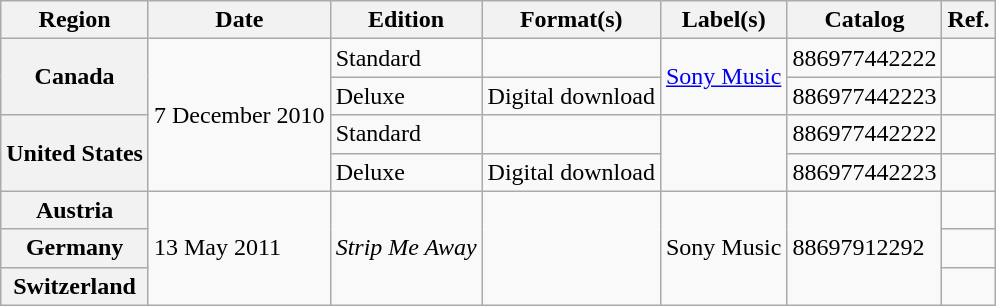<table class="wikitable plainrowheaders">
<tr>
<th scope="col">Region</th>
<th scope="col">Date</th>
<th scope="col">Edition</th>
<th scope="col">Format(s)</th>
<th scope="col">Label(s)</th>
<th scope="col">Catalog</th>
<th scope="col">Ref.</th>
</tr>
<tr>
<th scope="row" rowspan="2">Canada</th>
<td rowspan="4">7 December 2010</td>
<td>Standard</td>
<td></td>
<td rowspan="2"><a href='#'>Sony Music</a></td>
<td>886977442222</td>
<td></td>
</tr>
<tr>
<td>Deluxe</td>
<td>Digital download</td>
<td>886977442223</td>
<td></td>
</tr>
<tr>
<th scope="row" rowspan="2">United States</th>
<td>Standard</td>
<td></td>
<td rowspan="2"></td>
<td>886977442222</td>
<td></td>
</tr>
<tr>
<td>Deluxe</td>
<td>Digital download</td>
<td>886977442223</td>
<td></td>
</tr>
<tr>
<th scope="row">Austria</th>
<td rowspan="3">13 May 2011</td>
<td rowspan="3"><em>Strip Me Away</em></td>
<td rowspan="3"></td>
<td rowspan="3">Sony Music</td>
<td rowspan="3">88697912292</td>
<td></td>
</tr>
<tr>
<th scope="row">Germany</th>
<td></td>
</tr>
<tr>
<th scope="row">Switzerland</th>
<td></td>
</tr>
</table>
